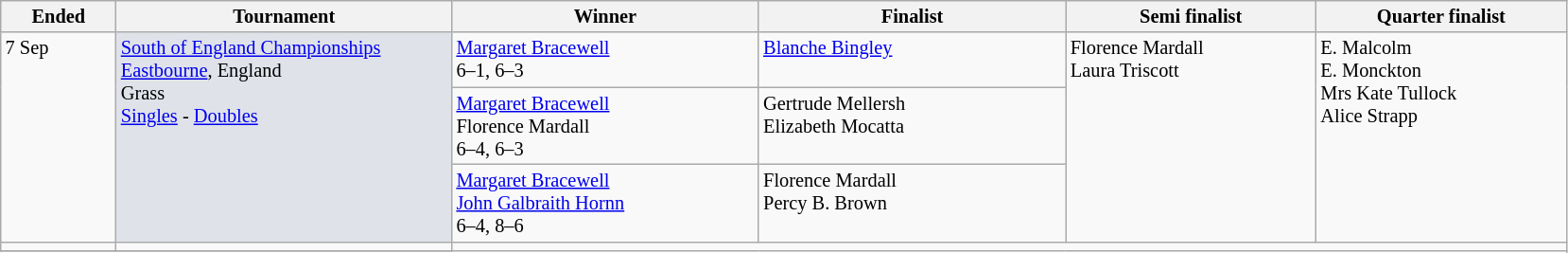<table class="wikitable" style="font-size:85%;">
<tr>
<th width="75">Ended</th>
<th width="230">Tournament</th>
<th width="210">Winner</th>
<th width="210">Finalist</th>
<th width="170">Semi finalist</th>
<th width="170">Quarter finalist</th>
</tr>
<tr valign=top>
<td rowspan=3>7 Sep</td>
<td style="background:#dfe2e9" rowspan=3><a href='#'>South of England Championships</a><br><a href='#'>Eastbourne</a>, England<br>Grass<br><a href='#'>Singles</a> - <a href='#'>Doubles</a></td>
<td> <a href='#'>Margaret Bracewell</a><br>6–1, 6–3</td>
<td> <a href='#'>Blanche Bingley</a></td>
<td rowspan=3> Florence Mardall<br> Laura Triscott</td>
<td rowspan=3> E. Malcolm <br> E. Monckton<br>Mrs Kate Tullock<br> Alice Strapp</td>
</tr>
<tr valign=top>
<td> <a href='#'>Margaret Bracewell</a><br> Florence Mardall<br>6–4, 6–3</td>
<td> Gertrude Mellersh<br> Elizabeth Mocatta</td>
</tr>
<tr valign=top>
<td> <a href='#'>Margaret Bracewell</a><br> <a href='#'>John Galbraith Hornn</a><br> 6–4, 8–6</td>
<td> Florence Mardall<br> Percy B. Brown</td>
</tr>
<tr valign=top>
<td></td>
<td></td>
</tr>
<tr valign=top>
</tr>
</table>
